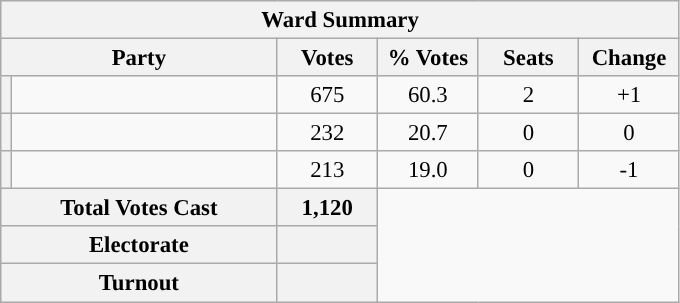<table class="wikitable" style="font-size: 95%;">
<tr style="background-color:#E9E9E9">
<th colspan="6">Ward Summary</th>
</tr>
<tr style="background-color:#E9E9E9">
<th colspan="2">Party</th>
<th style="width: 60px">Votes</th>
<th style="width: 60px">% Votes</th>
<th style="width: 60px">Seats</th>
<th style="width: 60px">Change</th>
</tr>
<tr>
<th style="background-color: "></th>
<td style="width: 170px"><a href='#'></a></td>
<td align="center">675</td>
<td align="center">60.3</td>
<td align="center">2</td>
<td align="center">+1</td>
</tr>
<tr>
<th style="background-color: "></th>
<td style="width: 170px"><a href='#'></a></td>
<td align="center">232</td>
<td align="center">20.7</td>
<td align="center">0</td>
<td align="center">0</td>
</tr>
<tr>
<th style="background-color: "></th>
<td style="width: 170px"><a href='#'></a></td>
<td align="center">213</td>
<td align="center">19.0</td>
<td align="center">0</td>
<td align="center">-1</td>
</tr>
<tr style="background-color:#E9E9E9">
<th colspan="2">Total Votes Cast</th>
<th style="width: 60px">1,120</th>
</tr>
<tr style="background-color:#E9E9E9">
<th colspan="2">Electorate</th>
<th style="width: 60px"></th>
</tr>
<tr style="background-color:#E9E9E9">
<th colspan="2">Turnout</th>
<th style="width: 60px"></th>
</tr>
</table>
